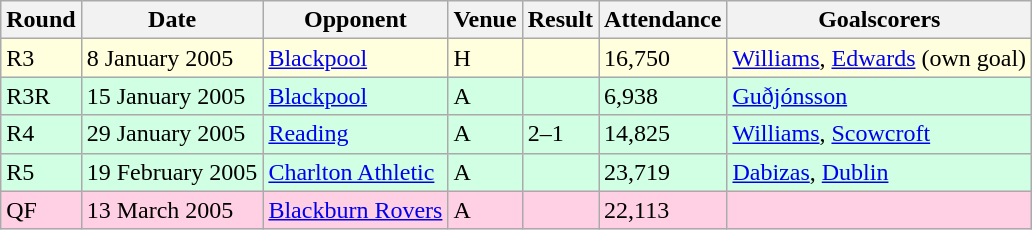<table class="wikitable">
<tr>
<th>Round</th>
<th>Date</th>
<th>Opponent</th>
<th>Venue</th>
<th>Result</th>
<th>Attendance</th>
<th>Goalscorers</th>
</tr>
<tr style="background-color: #ffffdd;">
<td>R3</td>
<td>8 January 2005</td>
<td><a href='#'>Blackpool</a></td>
<td>H</td>
<td></td>
<td>16,750</td>
<td><a href='#'>Williams</a>, <a href='#'>Edwards</a> (own goal)</td>
</tr>
<tr style="background-color: #d0ffe3;">
<td>R3R</td>
<td>15 January 2005</td>
<td><a href='#'>Blackpool</a></td>
<td>A</td>
<td></td>
<td>6,938</td>
<td><a href='#'>Guðjónsson</a></td>
</tr>
<tr style="background-color: #d0ffe3;">
<td>R4</td>
<td>29 January 2005</td>
<td><a href='#'>Reading</a></td>
<td>A</td>
<td>2–1</td>
<td>14,825</td>
<td><a href='#'>Williams</a>, <a href='#'>Scowcroft</a></td>
</tr>
<tr style="background-color: #d0ffe3;">
<td>R5</td>
<td>19 February 2005</td>
<td><a href='#'>Charlton Athletic</a></td>
<td>A</td>
<td></td>
<td>23,719</td>
<td><a href='#'>Dabizas</a>, <a href='#'>Dublin</a></td>
</tr>
<tr style="background-color: #ffd0e3;">
<td>QF</td>
<td>13 March 2005</td>
<td><a href='#'>Blackburn Rovers</a></td>
<td>A</td>
<td></td>
<td>22,113</td>
<td></td>
</tr>
</table>
